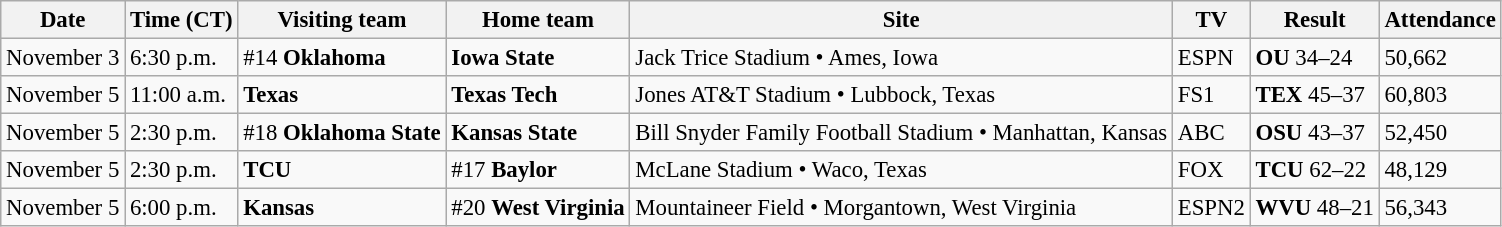<table class="wikitable" style="font-size:95%;">
<tr>
<th>Date</th>
<th>Time (CT)</th>
<th>Visiting team</th>
<th>Home team</th>
<th>Site</th>
<th>TV</th>
<th>Result</th>
<th>Attendance</th>
</tr>
<tr bgcolor=>
<td>November 3</td>
<td>6:30 p.m.</td>
<td>#14 <strong>Oklahoma</strong></td>
<td><strong>Iowa State</strong></td>
<td>Jack Trice Stadium • Ames, Iowa</td>
<td>ESPN</td>
<td><strong>OU</strong> 34–24</td>
<td>50,662</td>
</tr>
<tr bgcolor=>
<td>November 5</td>
<td>11:00 a.m.</td>
<td><strong>Texas</strong></td>
<td><strong>Texas Tech</strong></td>
<td>Jones AT&T Stadium • Lubbock, Texas</td>
<td>FS1</td>
<td><strong>TEX</strong> 45–37</td>
<td>60,803</td>
</tr>
<tr bgcolor=>
<td>November 5</td>
<td>2:30 p.m.</td>
<td>#18 <strong>Oklahoma State</strong></td>
<td><strong>Kansas State</strong></td>
<td>Bill Snyder Family Football Stadium • Manhattan, Kansas</td>
<td>ABC</td>
<td><strong>OSU</strong> 43–37</td>
<td>52,450</td>
</tr>
<tr bgcolor=>
<td>November 5</td>
<td>2:30 p.m.</td>
<td><strong>TCU</strong></td>
<td>#17 <strong>Baylor</strong></td>
<td>McLane Stadium • Waco, Texas</td>
<td>FOX</td>
<td><strong>TCU</strong> 62–22</td>
<td>48,129</td>
</tr>
<tr bgcolor=>
<td>November 5</td>
<td>6:00 p.m.</td>
<td><strong>Kansas</strong></td>
<td>#20 <strong>West Virginia</strong></td>
<td>Mountaineer Field • Morgantown, West Virginia</td>
<td>ESPN2</td>
<td><strong>WVU</strong> 48–21</td>
<td>56,343</td>
</tr>
</table>
